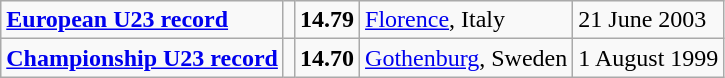<table class="wikitable">
<tr>
<td><strong><a href='#'>European U23 record</a></strong></td>
<td></td>
<td><strong>14.79</strong></td>
<td><a href='#'>Florence</a>, Italy</td>
<td>21 June 2003</td>
</tr>
<tr>
<td><strong><a href='#'>Championship U23 record</a></strong></td>
<td></td>
<td><strong>14.70</strong></td>
<td><a href='#'>Gothenburg</a>, Sweden</td>
<td>1 August 1999</td>
</tr>
</table>
